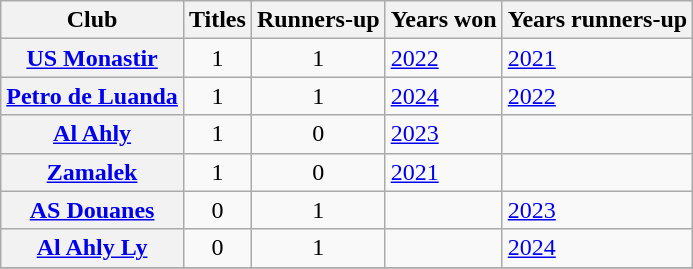<table class="wikitable plainrowheaders sortable">
<tr>
<th scope="col">Club</th>
<th scope="col">Titles</th>
<th scope="col">Runners-up</th>
<th scope="col">Years won</th>
<th scope="col">Years runners-up</th>
</tr>
<tr>
<th align="left" scope="row"> <a href='#'>US Monastir</a></th>
<td align="center">1</td>
<td align="center">1</td>
<td><a href='#'>2022</a></td>
<td><a href='#'>2021</a></td>
</tr>
<tr>
<th align="left" scope="row"> <a href='#'>Petro de Luanda</a></th>
<td align="center">1</td>
<td align="center">1</td>
<td><a href='#'>2024</a></td>
<td><a href='#'>2022</a></td>
</tr>
<tr>
<th align="left" scope="row"> <a href='#'>Al Ahly</a></th>
<td align="center">1</td>
<td align="center">0</td>
<td><a href='#'>2023</a></td>
<td align="center"></td>
</tr>
<tr>
<th align="left" scope="row"> <a href='#'>Zamalek</a></th>
<td align="center">1</td>
<td align="center">0</td>
<td><a href='#'>2021</a></td>
<td align="center"></td>
</tr>
<tr>
<th align="left" scope="row"> <a href='#'>AS Douanes</a></th>
<td align="center">0</td>
<td align="center">1</td>
<td align="center"></td>
<td><a href='#'>2023</a></td>
</tr>
<tr>
<th align="left" scope="row"> <a href='#'>Al Ahly Ly</a></th>
<td align="center">0</td>
<td align="center">1</td>
<td align="center"></td>
<td><a href='#'>2024</a></td>
</tr>
<tr>
</tr>
</table>
